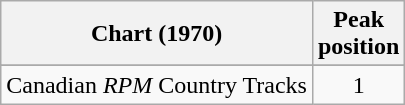<table class="wikitable sortable">
<tr>
<th>Chart (1970)</th>
<th>Peak<br>position</th>
</tr>
<tr>
</tr>
<tr>
</tr>
<tr>
<td>Canadian <em>RPM</em> Country Tracks</td>
<td align="center">1</td>
</tr>
</table>
